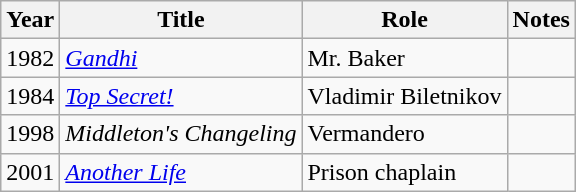<table class="wikitable">
<tr>
<th>Year</th>
<th>Title</th>
<th>Role</th>
<th>Notes</th>
</tr>
<tr>
<td>1982</td>
<td><em><a href='#'>Gandhi</a></em></td>
<td>Mr. Baker</td>
<td></td>
</tr>
<tr>
<td>1984</td>
<td><em><a href='#'>Top Secret!</a></em></td>
<td>Vladimir Biletnikov</td>
<td></td>
</tr>
<tr>
<td>1998</td>
<td><em>Middleton's Changeling</em></td>
<td>Vermandero</td>
<td></td>
</tr>
<tr>
<td>2001</td>
<td><em><a href='#'>Another Life</a></em></td>
<td>Prison chaplain</td>
<td></td>
</tr>
</table>
